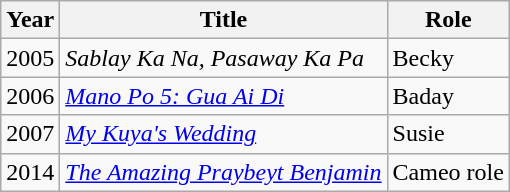<table class="wikitable sortable">
<tr>
<th>Year</th>
<th>Title</th>
<th>Role</th>
</tr>
<tr>
<td>2005</td>
<td><em>Sablay Ka Na, Pasaway Ka Pa</em></td>
<td>Becky</td>
</tr>
<tr>
<td>2006</td>
<td><em><a href='#'>Mano Po 5: Gua Ai Di</a></em></td>
<td>Baday</td>
</tr>
<tr>
<td>2007</td>
<td><em><a href='#'>My Kuya's Wedding</a></em></td>
<td>Susie</td>
</tr>
<tr>
<td>2014</td>
<td><em><a href='#'>The Amazing Praybeyt Benjamin</a></em></td>
<td>Cameo role</td>
</tr>
</table>
